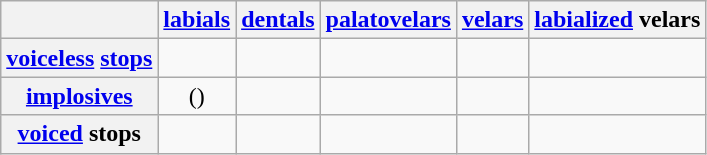<table class="wikitable">
<tr>
<th></th>
<th><a href='#'>labials</a></th>
<th><a href='#'>dentals</a></th>
<th><a href='#'>palatovelars</a></th>
<th><a href='#'>velars</a></th>
<th><a href='#'>labialized</a> velars</th>
</tr>
<tr>
<th><a href='#'>voiceless</a> <a href='#'>stops</a></th>
<td align=center></td>
<td align=center></td>
<td align=center></td>
<td align=center></td>
<td align=center></td>
</tr>
<tr>
<th><a href='#'>implosives</a></th>
<td align=center>()</td>
<td align=center></td>
<td align=center></td>
<td align=center></td>
<td align=center></td>
</tr>
<tr>
<th><a href='#'>voiced</a> stops</th>
<td align=center></td>
<td align=center></td>
<td align=center></td>
<td align=center></td>
<td align=center></td>
</tr>
</table>
